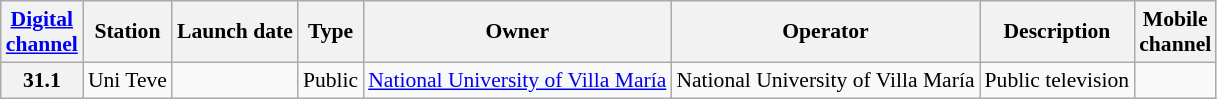<table class="wikitable sortable" style="font-size: 90%;">
<tr>
<th><a href='#'>Digital<br>channel</a></th>
<th>Station</th>
<th>Launch date</th>
<th>Type</th>
<th>Owner</th>
<th>Operator</th>
<th>Description</th>
<th>Mobile<br>channel</th>
</tr>
<tr>
<th>31.1</th>
<td>Uni Teve</td>
<td></td>
<td>Public</td>
<td><a href='#'>National University of Villa María</a></td>
<td>National University of Villa María</td>
<td>Public television</td>
<td></td>
</tr>
</table>
